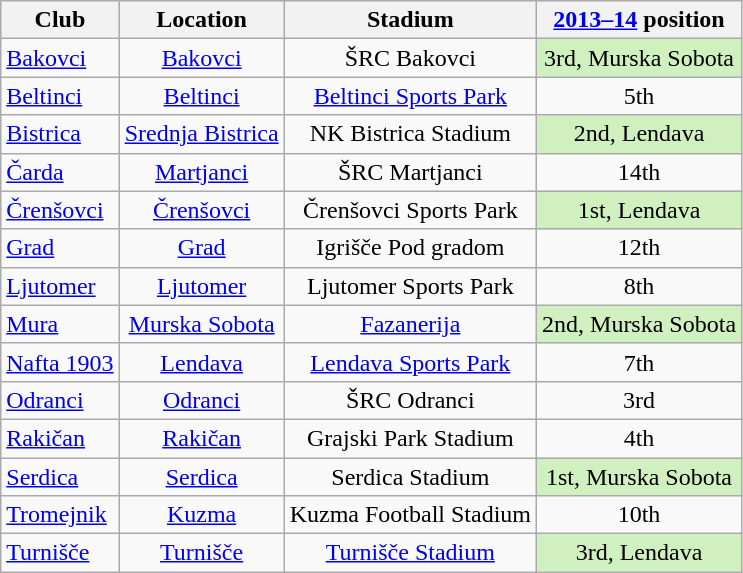<table class="wikitable" style="text-align:center;">
<tr>
<th>Club</th>
<th>Location</th>
<th>Stadium</th>
<th><a href='#'>2013–14</a> position</th>
</tr>
<tr>
<td style="text-align:left;"><a href='#'>Bakovci</a></td>
<td><a href='#'>Bakovci</a></td>
<td>ŠRC Bakovci</td>
<td bgcolor="#D0F0C0">3rd, Murska Sobota</td>
</tr>
<tr>
<td style="text-align:left;"><a href='#'>Beltinci</a></td>
<td><a href='#'>Beltinci</a></td>
<td><a href='#'>Beltinci Sports Park</a></td>
<td>5th</td>
</tr>
<tr>
<td style="text-align:left;"><a href='#'>Bistrica</a></td>
<td><a href='#'>Srednja Bistrica</a></td>
<td>NK Bistrica Stadium</td>
<td bgcolor="#D0F0C0">2nd, Lendava</td>
</tr>
<tr>
<td style="text-align:left;"><a href='#'>Čarda</a></td>
<td><a href='#'>Martjanci</a></td>
<td>ŠRC Martjanci</td>
<td>14th</td>
</tr>
<tr>
<td style="text-align:left;"><a href='#'>Črenšovci</a></td>
<td><a href='#'>Črenšovci</a></td>
<td>Črenšovci Sports Park</td>
<td bgcolor="#D0F0C0">1st, Lendava</td>
</tr>
<tr>
<td style="text-align:left;"><a href='#'>Grad</a></td>
<td><a href='#'>Grad</a></td>
<td>Igrišče Pod gradom</td>
<td>12th</td>
</tr>
<tr>
<td style="text-align:left;"><a href='#'>Ljutomer</a></td>
<td><a href='#'>Ljutomer</a></td>
<td>Ljutomer Sports Park</td>
<td>8th</td>
</tr>
<tr>
<td style="text-align:left;"><a href='#'>Mura</a></td>
<td><a href='#'>Murska Sobota</a></td>
<td><a href='#'>Fazanerija</a></td>
<td bgcolor="#D0F0C0">2nd, Murska Sobota</td>
</tr>
<tr>
<td style="text-align:left;"><a href='#'>Nafta 1903</a></td>
<td><a href='#'>Lendava</a></td>
<td><a href='#'>Lendava Sports Park</a></td>
<td>7th</td>
</tr>
<tr>
<td style="text-align:left;"><a href='#'>Odranci</a></td>
<td><a href='#'>Odranci</a></td>
<td>ŠRC Odranci</td>
<td>3rd</td>
</tr>
<tr>
<td style="text-align:left;"><a href='#'>Rakičan</a></td>
<td><a href='#'>Rakičan</a></td>
<td>Grajski Park Stadium</td>
<td>4th</td>
</tr>
<tr>
<td style="text-align:left;"><a href='#'>Serdica</a></td>
<td><a href='#'>Serdica</a></td>
<td>Serdica Stadium</td>
<td bgcolor="#D0F0C0">1st, Murska Sobota</td>
</tr>
<tr>
<td style="text-align:left;"><a href='#'>Tromejnik</a></td>
<td><a href='#'>Kuzma</a></td>
<td>Kuzma Football Stadium</td>
<td>10th</td>
</tr>
<tr>
<td style="text-align:left;"><a href='#'>Turnišče</a></td>
<td><a href='#'>Turnišče</a></td>
<td><a href='#'>Turnišče Stadium</a></td>
<td bgcolor="#D0F0C0">3rd, Lendava</td>
</tr>
</table>
